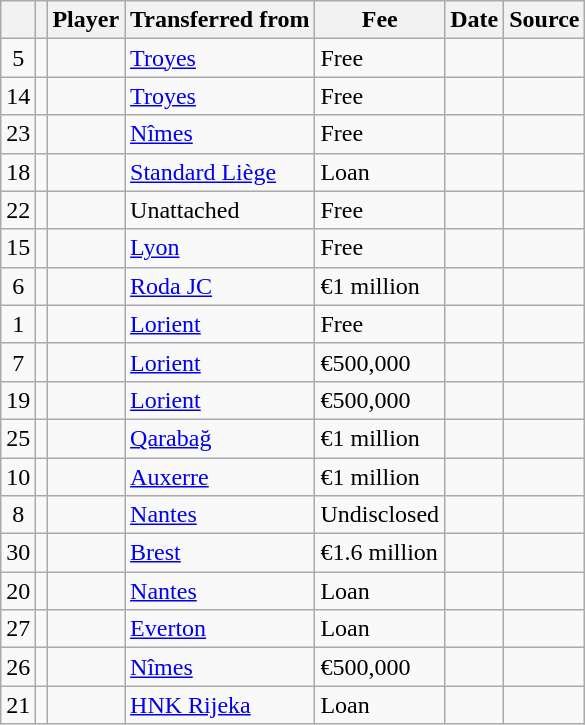<table class="wikitable plainrowheaders sortable">
<tr>
<th></th>
<th></th>
<th scope=col>Player</th>
<th !scope=col>Transferred from</th>
<th scope=col>Fee</th>
<th scope=col>Date</th>
<th scope=col>Source</th>
</tr>
<tr>
<td align="center">5</td>
<td align="center"></td>
<td></td>
<td> <a href='#'>Troyes</a></td>
<td>Free</td>
<td></td>
<td></td>
</tr>
<tr>
<td align="center">14</td>
<td align="center"></td>
<td></td>
<td> <a href='#'>Troyes</a></td>
<td>Free</td>
<td></td>
<td></td>
</tr>
<tr>
<td align="center">23</td>
<td align="center"></td>
<td></td>
<td> <a href='#'>Nîmes</a></td>
<td>Free</td>
<td></td>
<td></td>
</tr>
<tr>
<td align="center">18</td>
<td align="center"></td>
<td></td>
<td> <a href='#'>Standard Liège</a></td>
<td>Loan</td>
<td></td>
<td></td>
</tr>
<tr>
<td align="center">22</td>
<td align="center"></td>
<td></td>
<td>Unattached</td>
<td>Free</td>
<td></td>
<td></td>
</tr>
<tr>
<td align="center">15</td>
<td align="center"></td>
<td></td>
<td> <a href='#'>Lyon</a></td>
<td>Free</td>
<td></td>
<td></td>
</tr>
<tr>
<td align="center">6</td>
<td align="center"></td>
<td></td>
<td> <a href='#'>Roda JC</a></td>
<td>€1 million</td>
<td></td>
<td></td>
</tr>
<tr>
<td align="center">1</td>
<td align="center"></td>
<td></td>
<td> <a href='#'>Lorient</a></td>
<td>Free</td>
<td></td>
<td></td>
</tr>
<tr>
<td align="center">7</td>
<td align="center"></td>
<td></td>
<td> <a href='#'>Lorient</a></td>
<td>€500,000</td>
<td></td>
<td></td>
</tr>
<tr>
<td align="center">19</td>
<td align="center"></td>
<td></td>
<td> <a href='#'>Lorient</a></td>
<td>€500,000</td>
<td></td>
<td></td>
</tr>
<tr>
<td align="center">25</td>
<td align="center"></td>
<td></td>
<td> <a href='#'>Qarabağ</a></td>
<td>€1 million</td>
<td></td>
<td></td>
</tr>
<tr>
<td align="center">10</td>
<td align="center"></td>
<td></td>
<td> <a href='#'>Auxerre</a></td>
<td>€1 million</td>
<td></td>
<td></td>
</tr>
<tr>
<td align="center">8</td>
<td align="center"></td>
<td></td>
<td> <a href='#'>Nantes</a></td>
<td>Undisclosed</td>
<td></td>
<td></td>
</tr>
<tr>
<td align="center">30</td>
<td align="center"></td>
<td></td>
<td> <a href='#'>Brest</a></td>
<td>€1.6 million</td>
<td></td>
<td></td>
</tr>
<tr>
<td align="center">20</td>
<td align="center"></td>
<td></td>
<td> <a href='#'>Nantes</a></td>
<td>Loan</td>
<td></td>
<td></td>
</tr>
<tr>
<td align="center">27</td>
<td align="center"></td>
<td></td>
<td> <a href='#'>Everton</a></td>
<td>Loan</td>
<td></td>
<td></td>
</tr>
<tr>
<td align="center">26</td>
<td align="center"></td>
<td></td>
<td> <a href='#'>Nîmes</a></td>
<td>€500,000</td>
<td></td>
<td></td>
</tr>
<tr>
<td align="center">21</td>
<td align="center"></td>
<td></td>
<td> <a href='#'>HNK Rijeka</a></td>
<td>Loan</td>
<td></td>
<td></td>
</tr>
</table>
